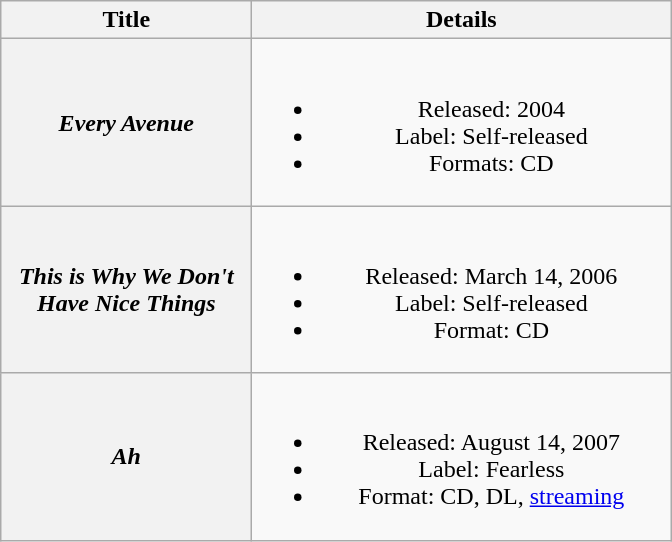<table class="wikitable plainrowheaders" style="text-align:center;" border="1">
<tr>
<th scope="col" style="width:10em;">Title</th>
<th scope="col" style="width:17em;">Details</th>
</tr>
<tr>
<th scope="row"><em>Every Avenue</em></th>
<td><br><ul><li>Released: 2004</li><li>Label: Self-released</li><li>Formats: CD</li></ul></td>
</tr>
<tr>
<th scope="row"><em>This is Why We Don't Have Nice Things</em></th>
<td><br><ul><li>Released: March 14, 2006</li><li>Label: Self-released</li><li>Format: CD</li></ul></td>
</tr>
<tr>
<th scope="row"><em>Ah</em></th>
<td><br><ul><li>Released: August 14, 2007</li><li>Label: Fearless</li><li>Format: CD, DL, <a href='#'>streaming</a></li></ul></td>
</tr>
</table>
